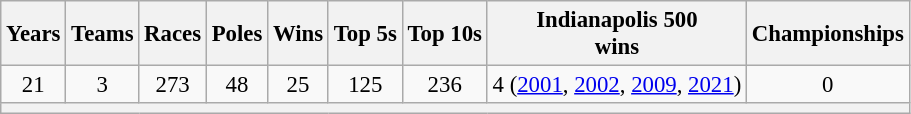<table class="wikitable" style="text-align:center; font-size:95%">
<tr>
<th scope="col">Years</th>
<th scope="col">Teams</th>
<th scope="col">Races</th>
<th scope="col">Poles</th>
<th scope="col">Wins</th>
<th scope="col">Top 5s</th>
<th scope="col">Top 10s</th>
<th scope="col">Indianapolis 500<br>wins</th>
<th scope="col">Championships</th>
</tr>
<tr>
<td>21</td>
<td>3</td>
<td>273</td>
<td>48</td>
<td>25</td>
<td>125</td>
<td>236</td>
<td>4 (<a href='#'>2001</a>, <a href='#'>2002</a>, <a href='#'>2009</a>, <a href='#'>2021</a>)</td>
<td>0</td>
</tr>
<tr>
<th colspan="9"></th>
</tr>
</table>
